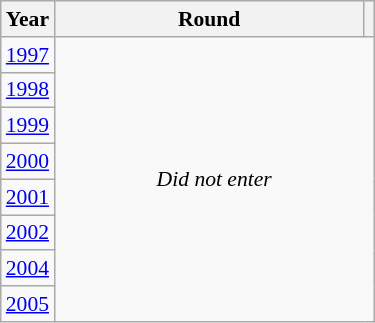<table class="wikitable" style="text-align: center; font-size:90%">
<tr>
<th>Year</th>
<th style="width:200px">Round</th>
<th></th>
</tr>
<tr>
<td><a href='#'>1997</a></td>
<td colspan="2" rowspan="8"><em>Did not enter</em></td>
</tr>
<tr>
<td><a href='#'>1998</a></td>
</tr>
<tr>
<td><a href='#'>1999</a></td>
</tr>
<tr>
<td><a href='#'>2000</a></td>
</tr>
<tr>
<td><a href='#'>2001</a></td>
</tr>
<tr>
<td><a href='#'>2002</a></td>
</tr>
<tr>
<td><a href='#'>2004</a></td>
</tr>
<tr>
<td><a href='#'>2005</a></td>
</tr>
</table>
